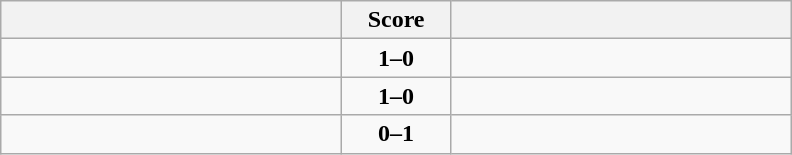<table class="wikitable" style="text-align: center;">
<tr>
<th align="right" width="220"></th>
<th width="65">Score</th>
<th align="left" width="220"></th>
</tr>
<tr>
<td align=right><strong></strong></td>
<td align=center><strong>1–0</strong></td>
<td align=left></td>
</tr>
<tr>
<td align=right><strong></strong></td>
<td align=center><strong>1–0</strong></td>
<td align=left></td>
</tr>
<tr>
<td align=right></td>
<td align=center><strong>0–1</strong></td>
<td align=left><strong></strong></td>
</tr>
</table>
